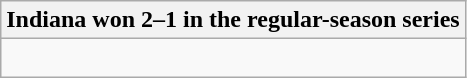<table class="wikitable collapsible collapsed">
<tr>
<th>Indiana won 2–1 in the regular-season series</th>
</tr>
<tr>
<td><br>

</td>
</tr>
</table>
